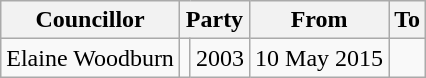<table class=wikitable>
<tr>
<th>Councillor</th>
<th colspan=2>Party</th>
<th>From</th>
<th>To</th>
</tr>
<tr>
<td>Elaine Woodburn</td>
<td></td>
<td align=right>2003</td>
<td align=right>10 May 2015</td>
</tr>
</table>
